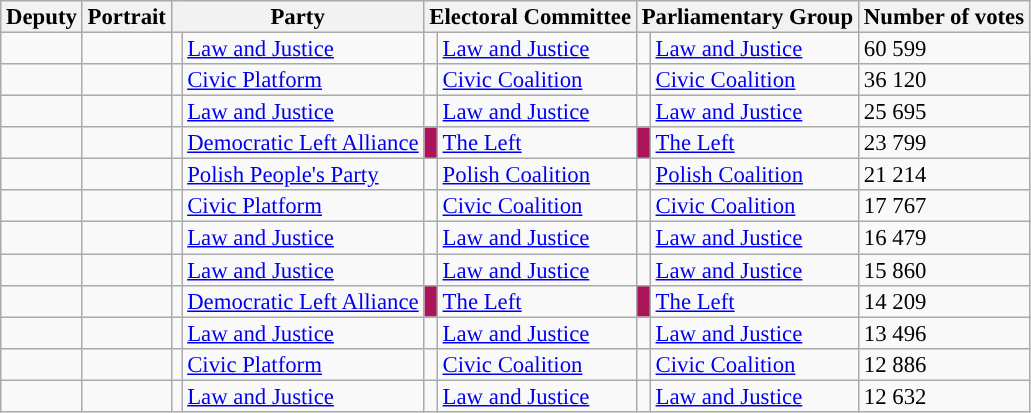<table class="wikitable sortable" style="font-size:95%;line-height:14px;">
<tr>
<th>Deputy</th>
<th>Portrait</th>
<th colspan="2">Party</th>
<th colspan="2">Electoral Committee</th>
<th colspan="2">Parliamentary Group</th>
<th>Number of votes</th>
</tr>
<tr>
<td></td>
<td></td>
<td style="background:"></td>
<td><a href='#'>Law and Justice</a></td>
<td style="background:"></td>
<td><a href='#'>Law and Justice</a></td>
<td style="background:"></td>
<td><a href='#'>Law and Justice</a></td>
<td>60 599</td>
</tr>
<tr>
<td></td>
<td></td>
<td style="background:"></td>
<td><a href='#'>Civic Platform</a></td>
<td style="background:"></td>
<td><a href='#'>Civic Coalition</a></td>
<td style="background:"></td>
<td><a href='#'>Civic Coalition</a></td>
<td>36 120</td>
</tr>
<tr>
<td></td>
<td></td>
<td style="background:"></td>
<td><a href='#'>Law and Justice</a></td>
<td style="background:"></td>
<td><a href='#'>Law and Justice</a></td>
<td style="background:"></td>
<td><a href='#'>Law and Justice</a></td>
<td>25 695</td>
</tr>
<tr>
<td></td>
<td></td>
<td style="background:"></td>
<td><a href='#'>Democratic Left Alliance</a></td>
<td style="background:#AC145A;"></td>
<td><a href='#'>The Left</a></td>
<td style="background:#AC145A;"></td>
<td><a href='#'>The Left</a></td>
<td>23 799</td>
</tr>
<tr>
<td></td>
<td></td>
<td style="background:"></td>
<td><a href='#'>Polish People's Party</a></td>
<td style="background:"></td>
<td><a href='#'>Polish Coalition</a></td>
<td style="background:"></td>
<td><a href='#'>Polish Coalition</a></td>
<td>21 214</td>
</tr>
<tr>
<td></td>
<td></td>
<td style="background:"></td>
<td><a href='#'>Civic Platform</a></td>
<td style="background:"></td>
<td><a href='#'>Civic Coalition</a></td>
<td style="background:"></td>
<td><a href='#'>Civic Coalition</a></td>
<td>17 767</td>
</tr>
<tr>
<td></td>
<td></td>
<td style="background:"></td>
<td><a href='#'>Law and Justice</a></td>
<td style="background:"></td>
<td><a href='#'>Law and Justice</a></td>
<td style="background:"></td>
<td><a href='#'>Law and Justice</a></td>
<td>16 479</td>
</tr>
<tr>
<td></td>
<td></td>
<td style="background:"></td>
<td><a href='#'>Law and Justice</a></td>
<td style="background:"></td>
<td><a href='#'>Law and Justice</a></td>
<td style="background:"></td>
<td><a href='#'>Law and Justice</a></td>
<td>15 860</td>
</tr>
<tr>
<td></td>
<td></td>
<td style="background:"></td>
<td><a href='#'>Democratic Left Alliance</a></td>
<td style="background:#AC145A;"></td>
<td><a href='#'>The Left</a></td>
<td style="background:#AC145A;"></td>
<td><a href='#'>The Left</a></td>
<td>14 209</td>
</tr>
<tr>
<td></td>
<td></td>
<td style="background:"></td>
<td><a href='#'>Law and Justice</a></td>
<td style="background:"></td>
<td><a href='#'>Law and Justice</a></td>
<td style="background:"></td>
<td><a href='#'>Law and Justice</a></td>
<td>13 496</td>
</tr>
<tr>
<td></td>
<td></td>
<td style="background:"></td>
<td><a href='#'>Civic Platform</a></td>
<td style="background:"></td>
<td><a href='#'>Civic Coalition</a></td>
<td style="background:"></td>
<td><a href='#'>Civic Coalition</a></td>
<td>12 886</td>
</tr>
<tr>
<td></td>
<td></td>
<td style="background:"></td>
<td><a href='#'>Law and Justice</a></td>
<td style="background:"></td>
<td><a href='#'>Law and Justice</a></td>
<td style="background:"></td>
<td><a href='#'>Law and Justice</a></td>
<td>12 632</td>
</tr>
</table>
